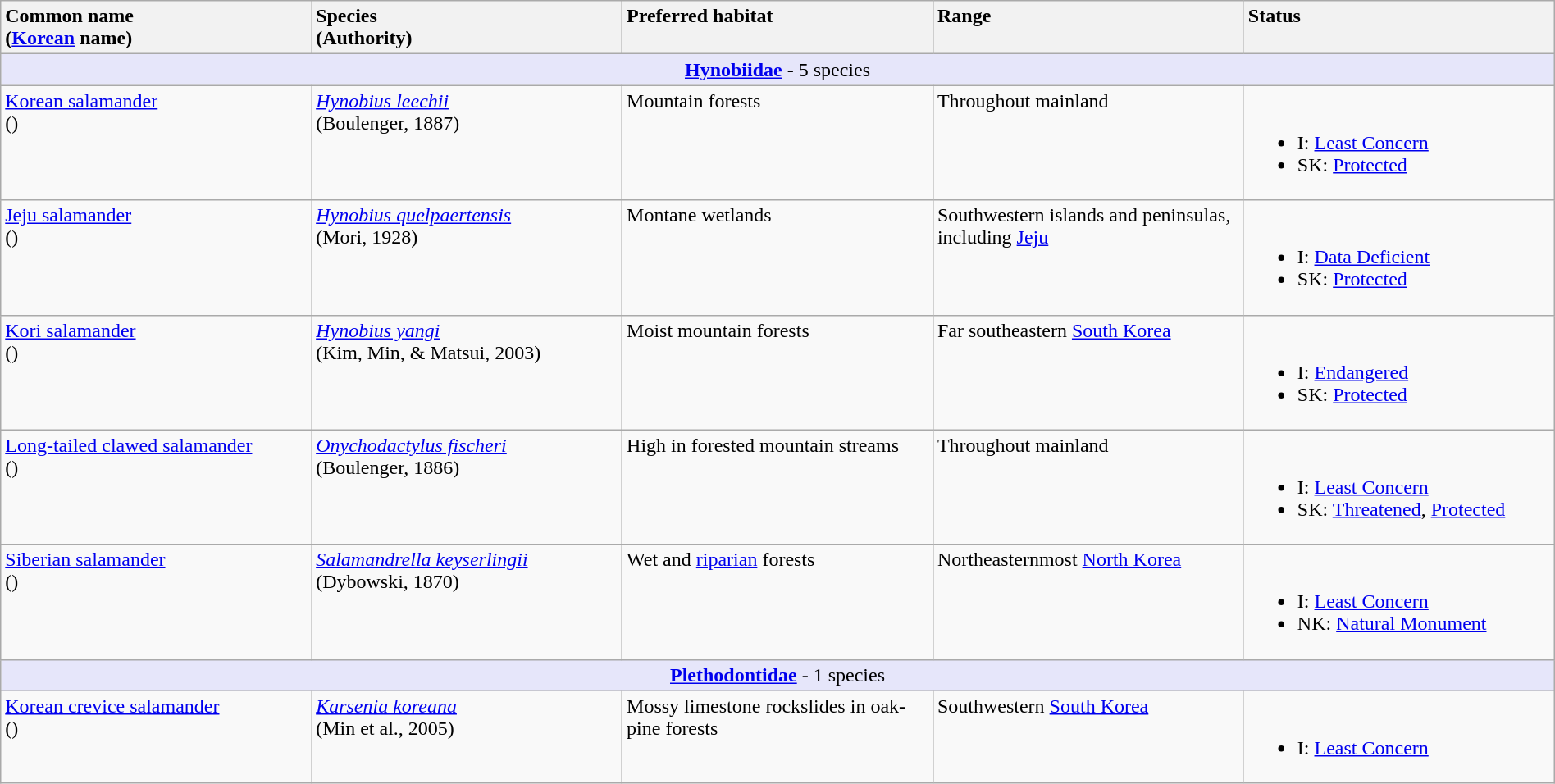<table width=100% class="wikitable">
<tr valign="top" bgcolor="">
<th width=20% style="text-align:left">Common name<br>(<a href='#'>Korean</a> name)</th>
<th width=20% style="text-align:left">Species<br>(Authority)</th>
<th width=20% style="text-align:left">Preferred habitat</th>
<th width=20% style="text-align:left">Range</th>
<th width=20% style="text-align:left">Status</th>
</tr>
<tr>
<td colspan=5 style="background:lavender;text-align:center;"><strong><a href='#'>Hynobiidae</a></strong> - 5 species</td>
</tr>
<tr valign="top">
<td><a href='#'>Korean salamander</a><br>()</td>
<td><em><a href='#'>Hynobius leechii</a></em><br>(Boulenger, 1887)</td>
<td>Mountain forests</td>
<td>Throughout mainland</td>
<td><br><ul><li>I: <a href='#'>Least Concern</a></li><li>SK: <a href='#'>Protected</a></li></ul></td>
</tr>
<tr valign="top">
<td><a href='#'>Jeju salamander</a><br>()</td>
<td><em><a href='#'>Hynobius quelpaertensis</a></em><br>(Mori, 1928)</td>
<td>Montane wetlands</td>
<td>Southwestern islands and peninsulas, including <a href='#'>Jeju</a></td>
<td><br><ul><li>I: <a href='#'>Data Deficient</a></li><li>SK:  <a href='#'>Protected</a></li></ul></td>
</tr>
<tr valign="top">
<td><a href='#'>Kori salamander</a><br>()</td>
<td><em><a href='#'>Hynobius yangi</a></em><br>(Kim, Min, & Matsui, 2003)</td>
<td>Moist mountain forests</td>
<td>Far southeastern <a href='#'>South Korea</a></td>
<td><br><ul><li>I: <a href='#'>Endangered</a></li><li>SK: <a href='#'>Protected</a></li></ul></td>
</tr>
<tr valign="top">
<td><a href='#'>Long-tailed clawed salamander</a><br>()</td>
<td><em><a href='#'>Onychodactylus fischeri</a></em><br>(Boulenger, 1886)</td>
<td>High in forested mountain streams</td>
<td>Throughout mainland</td>
<td><br><ul><li>I: <a href='#'>Least Concern</a></li><li>SK: <a href='#'>Threatened</a>, <a href='#'>Protected</a></li></ul></td>
</tr>
<tr valign="top">
<td><a href='#'>Siberian salamander</a><br>()</td>
<td><em><a href='#'>Salamandrella keyserlingii</a></em><br>(Dybowski, 1870)</td>
<td>Wet and <a href='#'>riparian</a> forests</td>
<td>Northeasternmost <a href='#'>North Korea</a></td>
<td><br><ul><li>I: <a href='#'>Least Concern</a></li><li>NK:  <a href='#'>Natural Monument</a></li></ul></td>
</tr>
<tr>
<td colspan=5 style="background:lavender;text-align:center;"><strong><a href='#'>Plethodontidae</a></strong> - 1 species</td>
</tr>
<tr valign="top">
<td><a href='#'>Korean crevice salamander</a><br>()</td>
<td><em><a href='#'>Karsenia koreana</a></em><br>(Min et al., 2005)</td>
<td>Mossy limestone rockslides in oak-pine forests</td>
<td>Southwestern <a href='#'>South Korea</a></td>
<td><br><ul><li>I: <a href='#'>Least Concern</a></li></ul></td>
</tr>
</table>
